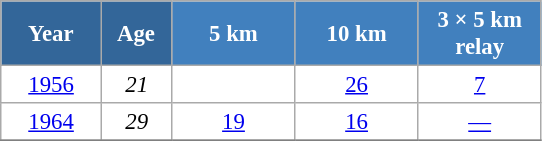<table class="wikitable" style="font-size:95%; text-align:center; border:grey solid 1px; border-collapse:collapse; background:#ffffff;">
<tr>
<th style="background-color:#369; color:white; width:60px;"> Year </th>
<th style="background-color:#369; color:white; width:40px;"> Age </th>
<th style="background-color:#4180be; color:white; width:75px;"> 5 km </th>
<th style="background-color:#4180be; color:white; width:75px;"> 10 km </th>
<th style="background-color:#4180be; color:white; width:75px;"> 3 × 5 km <br> relay </th>
</tr>
<tr>
<td><a href='#'>1956</a></td>
<td><em>21</em></td>
<td></td>
<td><a href='#'>26</a></td>
<td><a href='#'>7</a></td>
</tr>
<tr>
<td><a href='#'>1964</a></td>
<td><em>29</em></td>
<td><a href='#'>19</a></td>
<td><a href='#'>16</a></td>
<td><a href='#'>—</a></td>
</tr>
<tr>
</tr>
</table>
